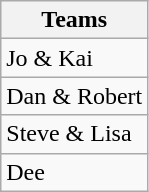<table class="wikitable">
<tr>
<th>Teams</th>
</tr>
<tr>
<td>Jo & Kai</td>
</tr>
<tr>
<td>Dan & Robert</td>
</tr>
<tr>
<td>Steve & Lisa</td>
</tr>
<tr>
<td>Dee</td>
</tr>
</table>
